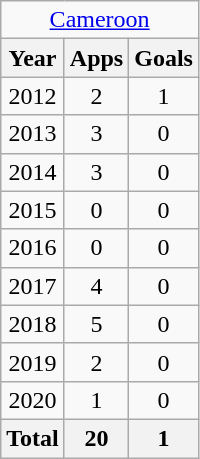<table class="wikitable" style="text-align:center">
<tr>
<td colspan="3"><a href='#'>Cameroon</a></td>
</tr>
<tr>
<th>Year</th>
<th>Apps</th>
<th>Goals</th>
</tr>
<tr>
<td>2012</td>
<td>2</td>
<td>1</td>
</tr>
<tr>
<td>2013</td>
<td>3</td>
<td>0</td>
</tr>
<tr>
<td>2014</td>
<td>3</td>
<td>0</td>
</tr>
<tr>
<td>2015</td>
<td>0</td>
<td>0</td>
</tr>
<tr>
<td>2016</td>
<td>0</td>
<td>0</td>
</tr>
<tr>
<td>2017</td>
<td>4</td>
<td>0</td>
</tr>
<tr>
<td>2018</td>
<td>5</td>
<td>0</td>
</tr>
<tr>
<td>2019</td>
<td>2</td>
<td>0</td>
</tr>
<tr>
<td>2020</td>
<td>1</td>
<td>0</td>
</tr>
<tr>
<th>Total</th>
<th>20</th>
<th>1</th>
</tr>
</table>
